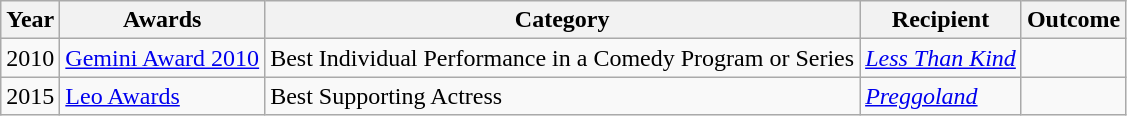<table class="wikitable sortable">
<tr>
<th>Year</th>
<th>Awards</th>
<th>Category</th>
<th>Recipient</th>
<th>Outcome</th>
</tr>
<tr>
<td>2010</td>
<td><a href='#'>Gemini Award 2010</a></td>
<td>Best Individual Performance in a Comedy Program or Series</td>
<td><em><a href='#'>Less Than Kind</a></em></td>
<td></td>
</tr>
<tr>
<td>2015</td>
<td><a href='#'>Leo Awards</a></td>
<td>Best Supporting Actress</td>
<td><em><a href='#'>Preggoland</a></em> </td>
<td></td>
</tr>
</table>
